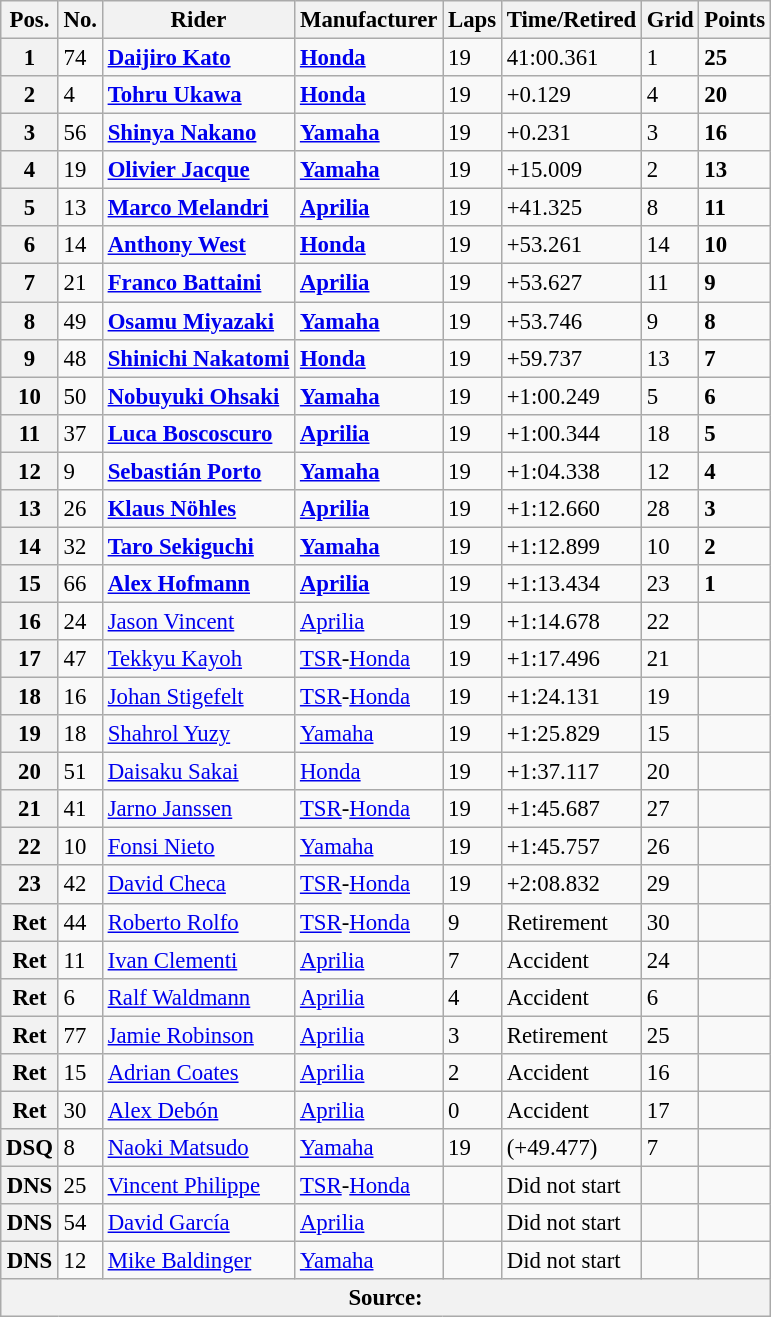<table class="wikitable" style="font-size: 95%;">
<tr>
<th>Pos.</th>
<th>No.</th>
<th>Rider</th>
<th>Manufacturer</th>
<th>Laps</th>
<th>Time/Retired</th>
<th>Grid</th>
<th>Points</th>
</tr>
<tr>
<th>1</th>
<td>74</td>
<td> <strong><a href='#'>Daijiro Kato</a></strong></td>
<td><strong><a href='#'>Honda</a></strong></td>
<td>19</td>
<td>41:00.361</td>
<td>1</td>
<td><strong>25</strong></td>
</tr>
<tr>
<th>2</th>
<td>4</td>
<td> <strong><a href='#'>Tohru Ukawa</a></strong></td>
<td><strong><a href='#'>Honda</a></strong></td>
<td>19</td>
<td>+0.129</td>
<td>4</td>
<td><strong>20</strong></td>
</tr>
<tr>
<th>3</th>
<td>56</td>
<td> <strong><a href='#'>Shinya Nakano</a></strong></td>
<td><strong><a href='#'>Yamaha</a></strong></td>
<td>19</td>
<td>+0.231</td>
<td>3</td>
<td><strong>16</strong></td>
</tr>
<tr>
<th>4</th>
<td>19</td>
<td> <strong><a href='#'>Olivier Jacque</a></strong></td>
<td><strong><a href='#'>Yamaha</a></strong></td>
<td>19</td>
<td>+15.009</td>
<td>2</td>
<td><strong>13</strong></td>
</tr>
<tr>
<th>5</th>
<td>13</td>
<td> <strong><a href='#'>Marco Melandri</a></strong></td>
<td><strong><a href='#'>Aprilia</a></strong></td>
<td>19</td>
<td>+41.325</td>
<td>8</td>
<td><strong>11</strong></td>
</tr>
<tr>
<th>6</th>
<td>14</td>
<td> <strong><a href='#'>Anthony West</a></strong></td>
<td><strong><a href='#'>Honda</a></strong></td>
<td>19</td>
<td>+53.261</td>
<td>14</td>
<td><strong>10</strong></td>
</tr>
<tr>
<th>7</th>
<td>21</td>
<td> <strong><a href='#'>Franco Battaini</a></strong></td>
<td><strong><a href='#'>Aprilia</a></strong></td>
<td>19</td>
<td>+53.627</td>
<td>11</td>
<td><strong>9</strong></td>
</tr>
<tr>
<th>8</th>
<td>49</td>
<td> <strong><a href='#'>Osamu Miyazaki</a></strong></td>
<td><strong><a href='#'>Yamaha</a></strong></td>
<td>19</td>
<td>+53.746</td>
<td>9</td>
<td><strong>8</strong></td>
</tr>
<tr>
<th>9</th>
<td>48</td>
<td> <strong><a href='#'>Shinichi Nakatomi</a></strong></td>
<td><strong><a href='#'>Honda</a></strong></td>
<td>19</td>
<td>+59.737</td>
<td>13</td>
<td><strong>7</strong></td>
</tr>
<tr>
<th>10</th>
<td>50</td>
<td> <strong><a href='#'>Nobuyuki Ohsaki</a></strong></td>
<td><strong><a href='#'>Yamaha</a></strong></td>
<td>19</td>
<td>+1:00.249</td>
<td>5</td>
<td><strong>6</strong></td>
</tr>
<tr>
<th>11</th>
<td>37</td>
<td> <strong><a href='#'>Luca Boscoscuro</a></strong></td>
<td><strong><a href='#'>Aprilia</a></strong></td>
<td>19</td>
<td>+1:00.344</td>
<td>18</td>
<td><strong>5</strong></td>
</tr>
<tr>
<th>12</th>
<td>9</td>
<td> <strong><a href='#'>Sebastián Porto</a></strong></td>
<td><strong><a href='#'>Yamaha</a></strong></td>
<td>19</td>
<td>+1:04.338</td>
<td>12</td>
<td><strong>4</strong></td>
</tr>
<tr>
<th>13</th>
<td>26</td>
<td> <strong><a href='#'>Klaus Nöhles</a></strong></td>
<td><strong><a href='#'>Aprilia</a></strong></td>
<td>19</td>
<td>+1:12.660</td>
<td>28</td>
<td><strong>3</strong></td>
</tr>
<tr>
<th>14</th>
<td>32</td>
<td> <strong><a href='#'>Taro Sekiguchi</a></strong></td>
<td><strong><a href='#'>Yamaha</a></strong></td>
<td>19</td>
<td>+1:12.899</td>
<td>10</td>
<td><strong>2</strong></td>
</tr>
<tr>
<th>15</th>
<td>66</td>
<td> <strong><a href='#'>Alex Hofmann</a></strong></td>
<td><strong><a href='#'>Aprilia</a></strong></td>
<td>19</td>
<td>+1:13.434</td>
<td>23</td>
<td><strong>1</strong></td>
</tr>
<tr>
<th>16</th>
<td>24</td>
<td> <a href='#'>Jason Vincent</a></td>
<td><a href='#'>Aprilia</a></td>
<td>19</td>
<td>+1:14.678</td>
<td>22</td>
<td></td>
</tr>
<tr>
<th>17</th>
<td>47</td>
<td> <a href='#'>Tekkyu Kayoh</a></td>
<td><a href='#'>TSR</a>-<a href='#'>Honda</a></td>
<td>19</td>
<td>+1:17.496</td>
<td>21</td>
<td></td>
</tr>
<tr>
<th>18</th>
<td>16</td>
<td> <a href='#'>Johan Stigefelt</a></td>
<td><a href='#'>TSR</a>-<a href='#'>Honda</a></td>
<td>19</td>
<td>+1:24.131</td>
<td>19</td>
<td></td>
</tr>
<tr>
<th>19</th>
<td>18</td>
<td> <a href='#'>Shahrol Yuzy</a></td>
<td><a href='#'>Yamaha</a></td>
<td>19</td>
<td>+1:25.829</td>
<td>15</td>
<td></td>
</tr>
<tr>
<th>20</th>
<td>51</td>
<td> <a href='#'>Daisaku Sakai</a></td>
<td><a href='#'>Honda</a></td>
<td>19</td>
<td>+1:37.117</td>
<td>20</td>
<td></td>
</tr>
<tr>
<th>21</th>
<td>41</td>
<td> <a href='#'>Jarno Janssen</a></td>
<td><a href='#'>TSR</a>-<a href='#'>Honda</a></td>
<td>19</td>
<td>+1:45.687</td>
<td>27</td>
<td></td>
</tr>
<tr>
<th>22</th>
<td>10</td>
<td> <a href='#'>Fonsi Nieto</a></td>
<td><a href='#'>Yamaha</a></td>
<td>19</td>
<td>+1:45.757</td>
<td>26</td>
<td></td>
</tr>
<tr>
<th>23</th>
<td>42</td>
<td> <a href='#'>David Checa</a></td>
<td><a href='#'>TSR</a>-<a href='#'>Honda</a></td>
<td>19</td>
<td>+2:08.832</td>
<td>29</td>
<td></td>
</tr>
<tr>
<th>Ret</th>
<td>44</td>
<td> <a href='#'>Roberto Rolfo</a></td>
<td><a href='#'>TSR</a>-<a href='#'>Honda</a></td>
<td>9</td>
<td>Retirement</td>
<td>30</td>
<td></td>
</tr>
<tr>
<th>Ret</th>
<td>11</td>
<td> <a href='#'>Ivan Clementi</a></td>
<td><a href='#'>Aprilia</a></td>
<td>7</td>
<td>Accident</td>
<td>24</td>
<td></td>
</tr>
<tr>
<th>Ret</th>
<td>6</td>
<td> <a href='#'>Ralf Waldmann</a></td>
<td><a href='#'>Aprilia</a></td>
<td>4</td>
<td>Accident</td>
<td>6</td>
<td></td>
</tr>
<tr>
<th>Ret</th>
<td>77</td>
<td> <a href='#'>Jamie Robinson</a></td>
<td><a href='#'>Aprilia</a></td>
<td>3</td>
<td>Retirement</td>
<td>25</td>
<td></td>
</tr>
<tr>
<th>Ret</th>
<td>15</td>
<td> <a href='#'>Adrian Coates</a></td>
<td><a href='#'>Aprilia</a></td>
<td>2</td>
<td>Accident</td>
<td>16</td>
<td></td>
</tr>
<tr>
<th>Ret</th>
<td>30</td>
<td> <a href='#'>Alex Debón</a></td>
<td><a href='#'>Aprilia</a></td>
<td>0</td>
<td>Accident</td>
<td>17</td>
<td></td>
</tr>
<tr>
<th>DSQ</th>
<td>8</td>
<td> <a href='#'>Naoki Matsudo</a></td>
<td><a href='#'>Yamaha</a></td>
<td>19</td>
<td>(+49.477)</td>
<td>7</td>
<td></td>
</tr>
<tr>
<th>DNS</th>
<td>25</td>
<td> <a href='#'>Vincent Philippe</a></td>
<td><a href='#'>TSR</a>-<a href='#'>Honda</a></td>
<td></td>
<td>Did not start</td>
<td></td>
<td></td>
</tr>
<tr>
<th>DNS</th>
<td>54</td>
<td> <a href='#'>David García</a></td>
<td><a href='#'>Aprilia</a></td>
<td></td>
<td>Did not start</td>
<td></td>
<td></td>
</tr>
<tr>
<th>DNS</th>
<td>12</td>
<td> <a href='#'>Mike Baldinger</a></td>
<td><a href='#'>Yamaha</a></td>
<td></td>
<td>Did not start</td>
<td></td>
<td></td>
</tr>
<tr>
<th colspan=8>Source: </th>
</tr>
</table>
